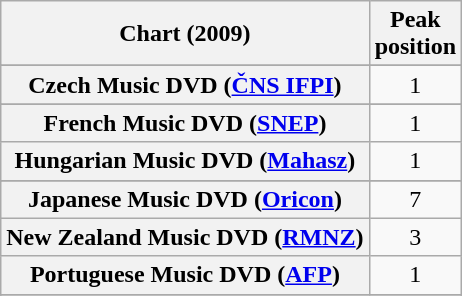<table class="wikitable sortable plainrowheaders" style="text-align:center">
<tr>
<th>Chart (2009)</th>
<th>Peak<br>position</th>
</tr>
<tr>
</tr>
<tr>
</tr>
<tr>
</tr>
<tr>
</tr>
<tr>
<th scope="row">Czech Music DVD (<a href='#'>ČNS IFPI</a>)</th>
<td>1</td>
</tr>
<tr>
</tr>
<tr>
</tr>
<tr>
</tr>
<tr>
<th scope="row">French Music DVD (<a href='#'>SNEP</a>)</th>
<td>1</td>
</tr>
<tr>
<th scope="row">Hungarian Music DVD (<a href='#'>Mahasz</a>)</th>
<td>1</td>
</tr>
<tr>
</tr>
<tr>
</tr>
<tr>
<th scope="row">Japanese Music DVD (<a href='#'>Oricon</a>)</th>
<td>7</td>
</tr>
<tr>
<th scope="row">New Zealand Music DVD (<a href='#'>RMNZ</a>)</th>
<td>3</td>
</tr>
<tr>
<th scope="row">Portuguese Music DVD (<a href='#'>AFP</a>)</th>
<td>1</td>
</tr>
<tr>
</tr>
<tr>
</tr>
<tr>
</tr>
<tr>
</tr>
<tr>
</tr>
<tr>
</tr>
</table>
